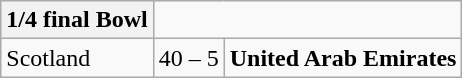<table class=wikitable>
<tr>
<th>1/4 final Bowl</th>
</tr>
<tr>
<td>Scotland</td>
<td>40 – 5</td>
<td><strong>United Arab Emirates</strong></td>
</tr>
</table>
